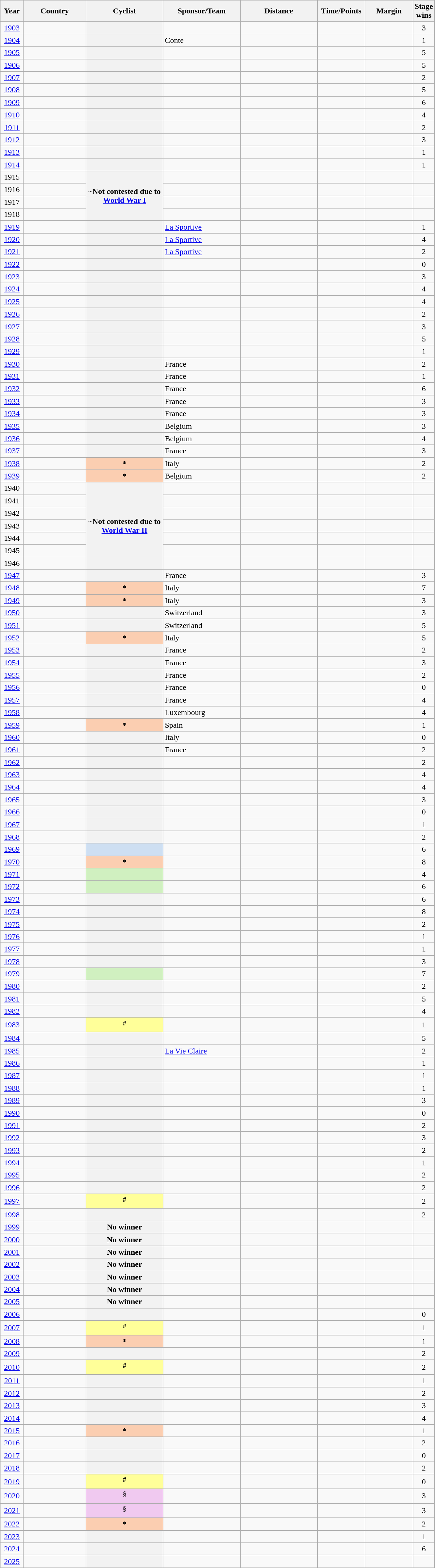<table class="wikitable plainrowheaders sortable">
<tr>
<th width="40" scope=col>Year</th>
<th width="120" scope=col>Country</th>
<th width="150" scope=col>Cyclist</th>
<th width="150" scope=col>Sponsor/Team</th>
<th width="150" scope=col>Distance</th>
<th width="90" scope=col>Time/Points</th>
<th width="90" scope=col>Margin</th>
<th width="30" scope=col>Stage wins</th>
</tr>
<tr>
<td align=center><a href='#'>1903</a></td>
<td></td>
<th scope=row></th>
<td></td>
<td></td>
<td align=right></td>
<td align=right></td>
<td align=center>3</td>
</tr>
<tr>
<td align=center><a href='#'>1904</a></td>
<td></td>
<th scope=row></th>
<td>Conte</td>
<td></td>
<td align=right></td>
<td align=right></td>
<td align=center>1</td>
</tr>
<tr>
<td align=center><a href='#'>1905</a></td>
<td></td>
<th scope=row></th>
<td></td>
<td></td>
<td align=center></td>
<td align=center></td>
<td align=center>5</td>
</tr>
<tr>
<td align=center><a href='#'>1906</a></td>
<td></td>
<th scope=row></th>
<td></td>
<td></td>
<td align=center></td>
<td align=center></td>
<td align=center>5</td>
</tr>
<tr>
<td align=center><a href='#'>1907</a></td>
<td></td>
<th scope=row></th>
<td></td>
<td></td>
<td align=center></td>
<td align=center></td>
<td align=center>2</td>
</tr>
<tr>
<td align=center><a href='#'>1908</a></td>
<td></td>
<th scope=row></th>
<td></td>
<td></td>
<td align=center></td>
<td align=center></td>
<td align=center>5</td>
</tr>
<tr>
<td align=center><a href='#'>1909</a></td>
<td></td>
<th scope=row></th>
<td></td>
<td></td>
<td align=center></td>
<td align=center></td>
<td align=center>6</td>
</tr>
<tr>
<td align=center><a href='#'>1910</a></td>
<td></td>
<th scope=row></th>
<td></td>
<td></td>
<td align=center></td>
<td align=center></td>
<td align=center>4</td>
</tr>
<tr>
<td align=center><a href='#'>1911</a></td>
<td></td>
<th scope=row></th>
<td></td>
<td></td>
<td align=center></td>
<td align=center></td>
<td align=center>2</td>
</tr>
<tr>
<td align=center><a href='#'>1912</a></td>
<td></td>
<th scope=row></th>
<td></td>
<td></td>
<td align=center></td>
<td align=center></td>
<td align=center>3</td>
</tr>
<tr>
<td align=center><a href='#'>1913</a></td>
<td></td>
<th scope=row></th>
<td></td>
<td></td>
<td align=right></td>
<td align=right></td>
<td align=center>1</td>
</tr>
<tr>
<td align=center><a href='#'>1914</a></td>
<td></td>
<th scope=row></th>
<td></td>
<td></td>
<td align=right></td>
<td align=right></td>
<td align=center>1</td>
</tr>
<tr>
<td align=center>1915</td>
<td align=center></td>
<th scope=row rowspan="4"><span>~</span>Not contested due to <a href='#'>World War I</a></th>
<td align=center></td>
<td align=center></td>
<td align=center></td>
<td align=center></td>
<td align=center></td>
</tr>
<tr>
<td align=center>1916</td>
<td align=center></td>
<td align=center></td>
<td align=center></td>
<td align=center></td>
<td align=center></td>
<td align=center></td>
</tr>
<tr>
<td align=center>1917</td>
<td align=center></td>
<td align=center></td>
<td align=center></td>
<td align=center></td>
<td align=center></td>
<td align=center></td>
</tr>
<tr>
<td align=center>1918</td>
<td align=center></td>
<td align=center></td>
<td align=center></td>
<td align=center></td>
<td align=center></td>
<td align=center></td>
</tr>
<tr>
<td align=center><a href='#'>1919</a></td>
<td></td>
<th scope=row></th>
<td><a href='#'>La Sportive</a></td>
<td></td>
<td align=right></td>
<td align=right></td>
<td align=center>1</td>
</tr>
<tr>
<td align=center><a href='#'>1920</a></td>
<td></td>
<th scope=row></th>
<td><a href='#'>La Sportive</a></td>
<td></td>
<td align=right></td>
<td align=right></td>
<td align=center>4</td>
</tr>
<tr>
<td align=center><a href='#'>1921</a></td>
<td></td>
<th scope=row></th>
<td><a href='#'>La Sportive</a></td>
<td></td>
<td align=right></td>
<td align=right></td>
<td align=center>2</td>
</tr>
<tr>
<td align=center><a href='#'>1922</a></td>
<td></td>
<th scope=row></th>
<td></td>
<td></td>
<td align=right></td>
<td align=right></td>
<td align=center>0</td>
</tr>
<tr>
<td align=center><a href='#'>1923</a></td>
<td></td>
<th scope=row></th>
<td></td>
<td></td>
<td align=right></td>
<td align=right></td>
<td align=center>3</td>
</tr>
<tr>
<td align=center><a href='#'>1924</a></td>
<td></td>
<th scope=row></th>
<td></td>
<td></td>
<td align=right></td>
<td align=right></td>
<td align=center>4</td>
</tr>
<tr>
<td align=center><a href='#'>1925</a></td>
<td></td>
<th scope=row></th>
<td></td>
<td></td>
<td align=right></td>
<td align=right></td>
<td align=center>4</td>
</tr>
<tr>
<td align=center><a href='#'>1926</a></td>
<td></td>
<th scope=row></th>
<td></td>
<td></td>
<td align=right></td>
<td align=right></td>
<td align=center>2</td>
</tr>
<tr>
<td align=center><a href='#'>1927</a></td>
<td></td>
<th scope=row></th>
<td></td>
<td></td>
<td align=right></td>
<td align=right></td>
<td align=center>3</td>
</tr>
<tr>
<td align=center><a href='#'>1928</a></td>
<td></td>
<th scope=row></th>
<td></td>
<td></td>
<td align=right></td>
<td align=right></td>
<td align=center>5</td>
</tr>
<tr>
<td align=center><a href='#'>1929</a></td>
<td></td>
<th scope=row></th>
<td></td>
<td></td>
<td align=right></td>
<td align=right></td>
<td align=center>1</td>
</tr>
<tr>
<td align=center><a href='#'>1930</a></td>
<td></td>
<th scope=row></th>
<td>France</td>
<td></td>
<td align=right></td>
<td align=right></td>
<td align=center>2</td>
</tr>
<tr>
<td align=center><a href='#'>1931</a></td>
<td></td>
<th scope=row></th>
<td>France</td>
<td></td>
<td align=right></td>
<td align=right></td>
<td align=center>1</td>
</tr>
<tr>
<td align=center><a href='#'>1932</a></td>
<td></td>
<th scope=row></th>
<td>France</td>
<td></td>
<td align=right></td>
<td align=right></td>
<td align=center>6</td>
</tr>
<tr>
<td align=center><a href='#'>1933</a></td>
<td></td>
<th scope=row></th>
<td>France</td>
<td></td>
<td align=right></td>
<td align=right></td>
<td align=center>3</td>
</tr>
<tr>
<td align=center><a href='#'>1934</a></td>
<td></td>
<th scope=row></th>
<td>France</td>
<td></td>
<td align=right></td>
<td align=right></td>
<td align=center>3</td>
</tr>
<tr>
<td align=center><a href='#'>1935</a></td>
<td></td>
<th scope=row></th>
<td>Belgium</td>
<td></td>
<td align=right></td>
<td align=right></td>
<td align=center>3</td>
</tr>
<tr>
<td align=center><a href='#'>1936</a></td>
<td></td>
<th scope=row></th>
<td>Belgium</td>
<td></td>
<td align=right></td>
<td align=right></td>
<td align=center>4</td>
</tr>
<tr>
<td align=center><a href='#'>1937</a></td>
<td></td>
<th scope=row></th>
<td>France</td>
<td></td>
<td align=right></td>
<td align=right></td>
<td align=center>3</td>
</tr>
<tr>
<td align=center><a href='#'>1938</a></td>
<td></td>
<th scope=row style=background:#FBCEB1>*</th>
<td>Italy</td>
<td></td>
<td align=right></td>
<td align=right></td>
<td align=center>2</td>
</tr>
<tr>
<td align=center><a href='#'>1939</a></td>
<td></td>
<th scope=row style=background:#FBCEB1>*</th>
<td>Belgium</td>
<td></td>
<td align=right></td>
<td align=right></td>
<td align=center>2</td>
</tr>
<tr>
<td align=center>1940</td>
<td align=center></td>
<th scope=row rowspan="7"><span>~</span>Not contested due to <a href='#'>World War II</a></th>
<td align=center></td>
<td align=center></td>
<td align=center></td>
<td align=center></td>
<td align=center></td>
</tr>
<tr>
<td align=center>1941</td>
<td align=center></td>
<td align=center></td>
<td align=center></td>
<td align=center></td>
<td align=center></td>
<td align=center></td>
</tr>
<tr>
<td align=center>1942</td>
<td align=center></td>
<td align=center></td>
<td align=center></td>
<td align=center></td>
<td align=center></td>
<td align=center></td>
</tr>
<tr>
<td align=center>1943</td>
<td align=center></td>
<td align=center></td>
<td align=center></td>
<td align=center></td>
<td align=center></td>
<td align=center></td>
</tr>
<tr>
<td align=center>1944</td>
<td align=center></td>
<td align=center></td>
<td align=center></td>
<td align=center></td>
<td align=center></td>
<td align=center></td>
</tr>
<tr>
<td align=center>1945</td>
<td align=center></td>
<td align=center></td>
<td align=center></td>
<td align=center></td>
<td align=center></td>
<td align=center></td>
</tr>
<tr>
<td align=center>1946</td>
<td align=center></td>
<td align=center></td>
<td align=center></td>
<td align=center></td>
<td align=center></td>
<td align=center></td>
</tr>
<tr>
<td align=center><a href='#'>1947</a></td>
<td></td>
<th scope=row></th>
<td>France</td>
<td></td>
<td align=right></td>
<td align=right></td>
<td align=center>3</td>
</tr>
<tr>
<td align=center><a href='#'>1948</a></td>
<td></td>
<th scope=row style=background:#FBCEB1>*</th>
<td>Italy</td>
<td></td>
<td align=right></td>
<td align=right></td>
<td align=center>7</td>
</tr>
<tr>
<td align=center><a href='#'>1949</a></td>
<td></td>
<th scope=row style=background:#FBCEB1>*</th>
<td>Italy</td>
<td></td>
<td align=right></td>
<td align=right></td>
<td align=center>3</td>
</tr>
<tr>
<td align=center><a href='#'>1950</a></td>
<td></td>
<th scope=row></th>
<td>Switzerland</td>
<td></td>
<td align=right></td>
<td align=right></td>
<td align=center>3</td>
</tr>
<tr>
<td align=center><a href='#'>1951</a></td>
<td></td>
<th scope=row></th>
<td>Switzerland</td>
<td></td>
<td align=right></td>
<td align=right></td>
<td align=center>5</td>
</tr>
<tr>
<td align=center><a href='#'>1952</a></td>
<td></td>
<th scope=row style=background:#FBCEB1>*</th>
<td>Italy</td>
<td></td>
<td align=right></td>
<td align=right></td>
<td align=center>5</td>
</tr>
<tr>
<td align=center><a href='#'>1953</a></td>
<td></td>
<th scope=row></th>
<td>France</td>
<td></td>
<td align=right></td>
<td align=right></td>
<td align=center>2</td>
</tr>
<tr>
<td align=center><a href='#'>1954</a></td>
<td></td>
<th scope=row></th>
<td>France</td>
<td></td>
<td align=right></td>
<td align=right></td>
<td align=center>3</td>
</tr>
<tr>
<td align=center><a href='#'>1955</a></td>
<td></td>
<th scope=row></th>
<td>France</td>
<td></td>
<td align=right></td>
<td align=right></td>
<td align=center>2</td>
</tr>
<tr>
<td align=center><a href='#'>1956</a></td>
<td></td>
<th scope=row></th>
<td>France</td>
<td></td>
<td align=right></td>
<td align=right></td>
<td align=center>0</td>
</tr>
<tr>
<td align=center><a href='#'>1957</a></td>
<td></td>
<th scope=row></th>
<td>France</td>
<td></td>
<td align=right></td>
<td align=right></td>
<td align=center>4</td>
</tr>
<tr>
<td align=center><a href='#'>1958</a></td>
<td></td>
<th scope=row></th>
<td>Luxembourg</td>
<td></td>
<td align=right></td>
<td align=right></td>
<td align=center>4</td>
</tr>
<tr>
<td align=center><a href='#'>1959</a></td>
<td></td>
<th scope=row style=background:#FBCEB1>*</th>
<td>Spain</td>
<td></td>
<td align=right></td>
<td align=right></td>
<td align=center>1</td>
</tr>
<tr>
<td align=center><a href='#'>1960</a></td>
<td></td>
<th scope=row></th>
<td>Italy</td>
<td></td>
<td align=right></td>
<td align=right></td>
<td align=center>0</td>
</tr>
<tr>
<td align=center><a href='#'>1961</a></td>
<td></td>
<th scope=row></th>
<td>France</td>
<td></td>
<td align=right></td>
<td align=right></td>
<td align=center>2</td>
</tr>
<tr>
<td align=center><a href='#'>1962</a></td>
<td></td>
<th scope=row></th>
<td></td>
<td></td>
<td align=right></td>
<td align=right></td>
<td align=center>2</td>
</tr>
<tr>
<td align=center><a href='#'>1963</a></td>
<td></td>
<th scope=row></th>
<td></td>
<td></td>
<td align=right></td>
<td align=right></td>
<td align=center>4</td>
</tr>
<tr>
<td align=center><a href='#'>1964</a></td>
<td></td>
<th scope=row></th>
<td></td>
<td></td>
<td align=right></td>
<td align=right></td>
<td align=center>4</td>
</tr>
<tr>
<td align=center><a href='#'>1965</a></td>
<td></td>
<th scope=row></th>
<td></td>
<td></td>
<td align=right></td>
<td align=right></td>
<td align=center>3</td>
</tr>
<tr>
<td align=center><a href='#'>1966</a></td>
<td></td>
<th scope=row></th>
<td></td>
<td></td>
<td align=right></td>
<td align=right></td>
<td align=center>0</td>
</tr>
<tr>
<td align=center><a href='#'>1967</a></td>
<td></td>
<th scope=row></th>
<td></td>
<td></td>
<td align=right></td>
<td align=right></td>
<td align=center>1</td>
</tr>
<tr>
<td align=center><a href='#'>1968</a></td>
<td></td>
<th scope=row></th>
<td></td>
<td></td>
<td align=right></td>
<td align=right></td>
<td align=center>2</td>
</tr>
<tr>
<td align=center><a href='#'>1969</a></td>
<td></td>
<th scope=row style=background:#cedff2><sup></sup></th>
<td></td>
<td></td>
<td align=right></td>
<td align=right></td>
<td align=center>6</td>
</tr>
<tr>
<td align=center><a href='#'>1970</a></td>
<td></td>
<th scope=row style=background:#FBCEB1>*</th>
<td></td>
<td></td>
<td align=right></td>
<td align=right></td>
<td align=center>8</td>
</tr>
<tr>
<td align=center><a href='#'>1971</a></td>
<td></td>
<th scope=row style=background:#D0F0C0><sup></sup></th>
<td></td>
<td></td>
<td align=right></td>
<td align=right></td>
<td align=center>4</td>
</tr>
<tr>
<td align=center><a href='#'>1972</a></td>
<td></td>
<th scope=row style=background:#D0F0C0><sup></sup></th>
<td></td>
<td></td>
<td align=right></td>
<td align=right></td>
<td align=center>6</td>
</tr>
<tr>
<td align=center><a href='#'>1973</a></td>
<td></td>
<th scope=row></th>
<td></td>
<td></td>
<td align=right></td>
<td align=right></td>
<td align=center>6</td>
</tr>
<tr>
<td align=center><a href='#'>1974</a></td>
<td></td>
<th scope=row></th>
<td></td>
<td></td>
<td align=right></td>
<td align=right></td>
<td align=center>8</td>
</tr>
<tr>
<td align=center><a href='#'>1975</a></td>
<td></td>
<th scope=row></th>
<td></td>
<td></td>
<td align=right></td>
<td align=right></td>
<td align=center>2</td>
</tr>
<tr>
<td align=center><a href='#'>1976</a></td>
<td></td>
<th scope=row></th>
<td></td>
<td></td>
<td align=right></td>
<td align=right></td>
<td align=center>1</td>
</tr>
<tr>
<td align=center><a href='#'>1977</a></td>
<td></td>
<th scope=row></th>
<td></td>
<td></td>
<td align=right></td>
<td align=right></td>
<td align=center>1</td>
</tr>
<tr>
<td align=center><a href='#'>1978</a></td>
<td></td>
<th scope=row></th>
<td></td>
<td></td>
<td align=right></td>
<td align=right></td>
<td align=center>3</td>
</tr>
<tr>
<td align=center><a href='#'>1979</a></td>
<td></td>
<th scope=row style=background:#D0F0C0><sup></sup></th>
<td></td>
<td></td>
<td align=right></td>
<td align=right></td>
<td align=center>7</td>
</tr>
<tr>
<td align=center><a href='#'>1980</a></td>
<td></td>
<th scope=row></th>
<td></td>
<td></td>
<td align=right></td>
<td align=right></td>
<td align=center>2</td>
</tr>
<tr>
<td align=center><a href='#'>1981</a></td>
<td></td>
<th scope=row></th>
<td></td>
<td></td>
<td align=right></td>
<td align=right></td>
<td align=center>5</td>
</tr>
<tr>
<td align=center><a href='#'>1982</a></td>
<td></td>
<th scope=row></th>
<td></td>
<td></td>
<td align=right></td>
<td align=right></td>
<td align=center>4</td>
</tr>
<tr>
<td align=center><a href='#'>1983</a></td>
<td></td>
<th scope="row" style="background:#ff9;"><sup>#</sup></th>
<td></td>
<td></td>
<td align=right></td>
<td align=right></td>
<td align=center>1</td>
</tr>
<tr>
<td align=center><a href='#'>1984</a></td>
<td></td>
<th scope=row></th>
<td></td>
<td></td>
<td align=right></td>
<td align=right></td>
<td align=center>5</td>
</tr>
<tr>
<td align=center><a href='#'>1985</a></td>
<td></td>
<th scope=row></th>
<td><a href='#'>La Vie Claire</a></td>
<td></td>
<td align=right></td>
<td align=right></td>
<td align=center>2</td>
</tr>
<tr>
<td align=center><a href='#'>1986</a></td>
<td></td>
<th scope=row></th>
<td></td>
<td></td>
<td align=right></td>
<td align=right></td>
<td align=center>1</td>
</tr>
<tr>
<td align=center><a href='#'>1987</a></td>
<td></td>
<th scope=row></th>
<td></td>
<td></td>
<td align=right></td>
<td align=right></td>
<td align=center>1</td>
</tr>
<tr>
<td align=center><a href='#'>1988</a></td>
<td></td>
<th scope=row></th>
<td></td>
<td></td>
<td align=right></td>
<td align=right></td>
<td align=center>1</td>
</tr>
<tr>
<td align=center><a href='#'>1989</a></td>
<td></td>
<th scope=row></th>
<td></td>
<td></td>
<td align=right></td>
<td align=right></td>
<td align=center>3</td>
</tr>
<tr>
<td align=center><a href='#'>1990</a></td>
<td></td>
<th scope=row></th>
<td></td>
<td></td>
<td align=right></td>
<td align=right></td>
<td align=center>0</td>
</tr>
<tr>
<td align=center><a href='#'>1991</a></td>
<td></td>
<th scope=row></th>
<td></td>
<td></td>
<td align=right></td>
<td align=right></td>
<td align=center>2</td>
</tr>
<tr>
<td align=center><a href='#'>1992</a></td>
<td></td>
<th scope=row></th>
<td></td>
<td></td>
<td align=right></td>
<td align=right></td>
<td align=center>3</td>
</tr>
<tr>
<td align=center><a href='#'>1993</a></td>
<td></td>
<th scope=row></th>
<td></td>
<td></td>
<td align=right></td>
<td align=right></td>
<td align=center>2</td>
</tr>
<tr>
<td align=center><a href='#'>1994</a></td>
<td></td>
<th scope=row></th>
<td></td>
<td></td>
<td align=right></td>
<td align=right></td>
<td align=center>1</td>
</tr>
<tr>
<td align=center><a href='#'>1995</a></td>
<td></td>
<th scope=row></th>
<td></td>
<td></td>
<td align=right></td>
<td align=right></td>
<td align=center>2</td>
</tr>
<tr>
<td align=center><a href='#'>1996</a></td>
<td></td>
<th scope=row></th>
<td></td>
<td></td>
<td align=right></td>
<td align=right></td>
<td align=center>2</td>
</tr>
<tr>
<td align=center><a href='#'>1997</a></td>
<td></td>
<th scope="row" style="background:#ff9;"><sup>#</sup></th>
<td></td>
<td></td>
<td align=right></td>
<td align=right></td>
<td align=center>2</td>
</tr>
<tr>
<td align=center><a href='#'>1998</a></td>
<td></td>
<th scope=row></th>
<td></td>
<td></td>
<td align=right></td>
<td align=right></td>
<td align=center>2</td>
</tr>
<tr>
<td align=center><a href='#'>1999</a></td>
<td align=center></td>
<th scope=row>No winner</th>
<td align=center></td>
<td></td>
<td align=center></td>
<td align=center></td>
<td align=center></td>
</tr>
<tr>
<td align=center><a href='#'>2000</a></td>
<td align=center></td>
<th scope=row>No winner</th>
<td align=center></td>
<td></td>
<td align=center></td>
<td align=center></td>
<td align=center></td>
</tr>
<tr>
<td align=center><a href='#'>2001</a></td>
<td align=center></td>
<th scope=row>No winner</th>
<td align=center></td>
<td></td>
<td align=center></td>
<td align=center></td>
<td align=center></td>
</tr>
<tr>
<td align=center><a href='#'>2002</a></td>
<td align=center></td>
<th scope=row>No winner</th>
<td align=center></td>
<td></td>
<td align=center></td>
<td align=center></td>
<td align=center></td>
</tr>
<tr>
<td align=center><a href='#'>2003</a></td>
<td align=center></td>
<th scope=row>No winner</th>
<td align=center></td>
<td></td>
<td align=center></td>
<td align=center></td>
<td align=center></td>
</tr>
<tr>
<td align=center><a href='#'>2004</a></td>
<td align=center></td>
<th scope=row>No winner</th>
<td align=center></td>
<td></td>
<td align=center></td>
<td align=center></td>
<td align=center></td>
</tr>
<tr>
<td align=center><a href='#'>2005</a></td>
<td align=center></td>
<th scope=row>No winner</th>
<td align=center></td>
<td></td>
<td align=center></td>
<td align=center></td>
<td align=center></td>
</tr>
<tr>
<td align=center><a href='#'>2006</a></td>
<td></td>
<th scope=row></th>
<td></td>
<td></td>
<td align=right></td>
<td align=right></td>
<td align=center>0</td>
</tr>
<tr>
<td align=center><a href='#'>2007</a></td>
<td></td>
<th scope="row" style="background:#ff9;"><sup>#</sup></th>
<td></td>
<td></td>
<td align=right></td>
<td align=right></td>
<td align=center>1</td>
</tr>
<tr>
<td align=center><a href='#'>2008</a></td>
<td></td>
<th scope=row style=background:#FBCEB1>*</th>
<td></td>
<td></td>
<td align=right></td>
<td align=right></td>
<td align=center>1</td>
</tr>
<tr>
<td align=center><a href='#'>2009</a></td>
<td></td>
<th scope=row></th>
<td></td>
<td></td>
<td align=right></td>
<td align=right></td>
<td align=center>2</td>
</tr>
<tr>
<td align=center><a href='#'>2010</a></td>
<td></td>
<th scope="row" style="background:#ff9;"><sup>#</sup></th>
<td></td>
<td></td>
<td align=right></td>
<td align=right></td>
<td align=center>2</td>
</tr>
<tr>
<td align=center><a href='#'>2011</a></td>
<td></td>
<th scope=row></th>
<td></td>
<td></td>
<td align=right></td>
<td align=right></td>
<td align=center>1</td>
</tr>
<tr>
<td align=center><a href='#'>2012</a></td>
<td></td>
<th scope=row></th>
<td></td>
<td></td>
<td align=right></td>
<td align=right></td>
<td align=center>2</td>
</tr>
<tr>
<td align=center><a href='#'>2013</a></td>
<td></td>
<th scope=row></th>
<td></td>
<td></td>
<td align=right></td>
<td align=right></td>
<td align=center>3</td>
</tr>
<tr>
<td align=center><a href='#'>2014</a></td>
<td></td>
<th scope=row></th>
<td></td>
<td></td>
<td align=right></td>
<td align=right></td>
<td align=center>4</td>
</tr>
<tr>
<td align=center><a href='#'>2015</a></td>
<td></td>
<th scope=row style=background:#FBCEB1>*</th>
<td></td>
<td></td>
<td align=right></td>
<td align=right></td>
<td align=center>1</td>
</tr>
<tr>
<td align=center><a href='#'>2016</a></td>
<td></td>
<th scope=row></th>
<td></td>
<td></td>
<td align=right></td>
<td align=right></td>
<td align=center>2</td>
</tr>
<tr>
<td align=center><a href='#'>2017</a></td>
<td></td>
<th scope=row></th>
<td></td>
<td></td>
<td align=right></td>
<td align=right></td>
<td align=center>0</td>
</tr>
<tr>
<td align=center><a href='#'>2018</a></td>
<td></td>
<th scope=row></th>
<td></td>
<td></td>
<td align=right></td>
<td align=right></td>
<td align=center>2</td>
</tr>
<tr>
<td align=center><a href='#'>2019</a></td>
<td></td>
<th scope="row" style="background:#ff9;"><sup>#</sup></th>
<td></td>
<td></td>
<td align=right></td>
<td align=right></td>
<td align=center>0</td>
</tr>
<tr>
<td align=center><a href='#'>2020</a></td>
<td></td>
<th scope="row" style="background:#f0c9f0;"><sup>§</sup></th>
<td></td>
<td></td>
<td align=right></td>
<td align=right></td>
<td align=center>3</td>
</tr>
<tr>
<td align=center><a href='#'>2021</a></td>
<td></td>
<th scope="row" style="background:#f0c9f0;"><sup>§</sup></th>
<td></td>
<td></td>
<td align=right></td>
<td align=right></td>
<td align=center>3</td>
</tr>
<tr>
<td align=center><a href='#'>2022</a></td>
<td></td>
<th scope=row style=background:#FBCEB1>*</th>
<td></td>
<td></td>
<td align=right></td>
<td align=right></td>
<td align=center>2</td>
</tr>
<tr>
<td align=center><a href='#'>2023</a></td>
<td></td>
<th scope=row></th>
<td></td>
<td></td>
<td align=right></td>
<td align=right></td>
<td align=center>1</td>
</tr>
<tr>
<td align=center><a href='#'>2024</a></td>
<td></td>
<th scope=row></th>
<td></td>
<td></td>
<td align=right></td>
<td align=right></td>
<td align=center>6</td>
</tr>
<tr>
<td align=center><a href='#'>2025</a></td>
<td></td>
<th scope=row></th>
<td></td>
<td></td>
<td align=right></td>
<td align=right></td>
<td align=center></td>
</tr>
</table>
